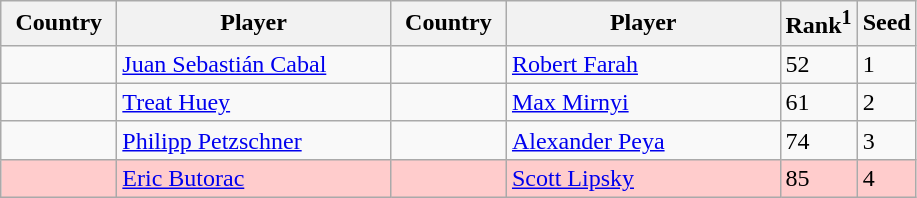<table class="sortable wikitable">
<tr>
<th width="70">Country</th>
<th width="175">Player</th>
<th width="70">Country</th>
<th width="175">Player</th>
<th>Rank<sup>1</sup></th>
<th>Seed</th>
</tr>
<tr>
<td></td>
<td><a href='#'>Juan Sebastián Cabal</a></td>
<td></td>
<td><a href='#'>Robert Farah</a></td>
<td>52</td>
<td>1</td>
</tr>
<tr>
<td></td>
<td><a href='#'>Treat Huey</a></td>
<td></td>
<td><a href='#'>Max Mirnyi</a></td>
<td>61</td>
<td>2</td>
</tr>
<tr>
<td></td>
<td><a href='#'>Philipp Petzschner</a></td>
<td></td>
<td><a href='#'>Alexander Peya</a></td>
<td>74</td>
<td>3</td>
</tr>
<tr style="background:#fcc;">
<td></td>
<td><a href='#'>Eric Butorac</a></td>
<td></td>
<td><a href='#'>Scott Lipsky</a></td>
<td>85</td>
<td>4</td>
</tr>
</table>
